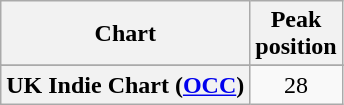<table class="wikitable plainrowheaders">
<tr>
<th>Chart</th>
<th>Peak<br>position</th>
</tr>
<tr>
</tr>
<tr>
<th scope="row">UK Indie Chart (<a href='#'>OCC</a>)</th>
<td style="text-align:center;">28</td>
</tr>
</table>
